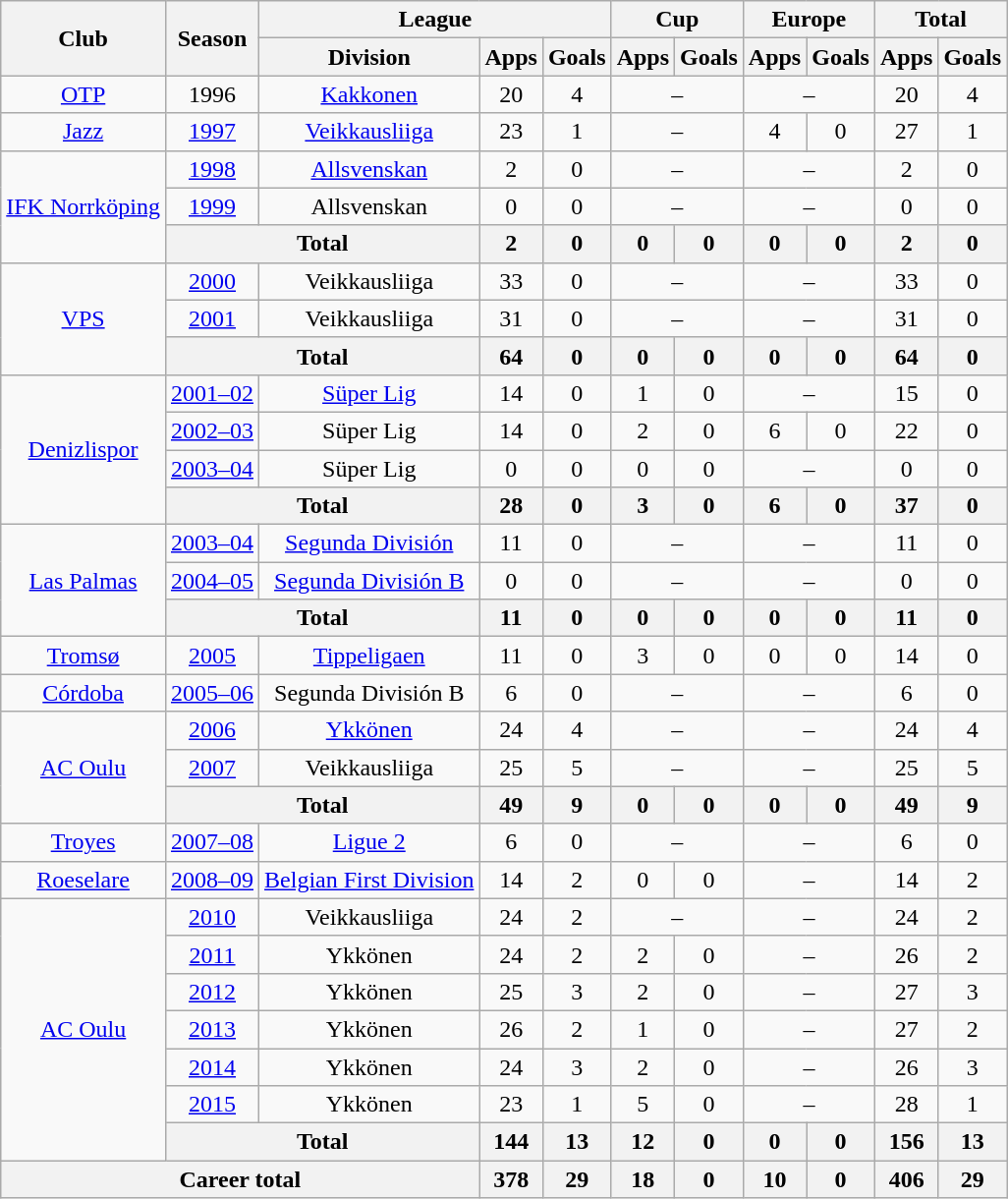<table class="wikitable" style="text-align:center">
<tr>
<th rowspan="2">Club</th>
<th rowspan="2">Season</th>
<th colspan="3">League</th>
<th colspan="2">Cup</th>
<th colspan="2">Europe</th>
<th colspan="2">Total</th>
</tr>
<tr>
<th>Division</th>
<th>Apps</th>
<th>Goals</th>
<th>Apps</th>
<th>Goals</th>
<th>Apps</th>
<th>Goals</th>
<th>Apps</th>
<th>Goals</th>
</tr>
<tr>
<td><a href='#'>OTP</a></td>
<td>1996</td>
<td><a href='#'>Kakkonen</a></td>
<td>20</td>
<td>4</td>
<td colspan=2>–</td>
<td colspan=2>–</td>
<td>20</td>
<td>4</td>
</tr>
<tr>
<td><a href='#'>Jazz</a></td>
<td><a href='#'>1997</a></td>
<td><a href='#'>Veikkausliiga</a></td>
<td>23</td>
<td>1</td>
<td colspan=2>–</td>
<td>4</td>
<td>0</td>
<td>27</td>
<td>1</td>
</tr>
<tr>
<td rowspan=3><a href='#'>IFK Norrköping</a></td>
<td><a href='#'>1998</a></td>
<td><a href='#'>Allsvenskan</a></td>
<td>2</td>
<td>0</td>
<td colspan=2>–</td>
<td colspan=2>–</td>
<td>2</td>
<td>0</td>
</tr>
<tr>
<td><a href='#'>1999</a></td>
<td>Allsvenskan</td>
<td>0</td>
<td>0</td>
<td colspan=2>–</td>
<td colspan=2>–</td>
<td>0</td>
<td>0</td>
</tr>
<tr>
<th colspan=2>Total</th>
<th>2</th>
<th>0</th>
<th>0</th>
<th>0</th>
<th>0</th>
<th>0</th>
<th>2</th>
<th>0</th>
</tr>
<tr>
<td rowspan=3><a href='#'>VPS</a></td>
<td><a href='#'>2000</a></td>
<td>Veikkausliiga</td>
<td>33</td>
<td>0</td>
<td colspan=2>–</td>
<td colspan=2>–</td>
<td>33</td>
<td>0</td>
</tr>
<tr>
<td><a href='#'>2001</a></td>
<td>Veikkausliiga</td>
<td>31</td>
<td>0</td>
<td colspan=2>–</td>
<td colspan=2>–</td>
<td>31</td>
<td>0</td>
</tr>
<tr>
<th colspan=2>Total</th>
<th>64</th>
<th>0</th>
<th>0</th>
<th>0</th>
<th>0</th>
<th>0</th>
<th>64</th>
<th>0</th>
</tr>
<tr>
<td rowspan=4><a href='#'>Denizlispor</a></td>
<td><a href='#'>2001–02</a></td>
<td><a href='#'>Süper Lig</a></td>
<td>14</td>
<td>0</td>
<td>1</td>
<td>0</td>
<td colspan=2>–</td>
<td>15</td>
<td>0</td>
</tr>
<tr>
<td><a href='#'>2002–03</a></td>
<td>Süper Lig</td>
<td>14</td>
<td>0</td>
<td>2</td>
<td>0</td>
<td>6</td>
<td>0</td>
<td>22</td>
<td>0</td>
</tr>
<tr>
<td><a href='#'>2003–04</a></td>
<td>Süper Lig</td>
<td>0</td>
<td>0</td>
<td>0</td>
<td>0</td>
<td colspan=2>–</td>
<td>0</td>
<td>0</td>
</tr>
<tr>
<th colspan=2>Total</th>
<th>28</th>
<th>0</th>
<th>3</th>
<th>0</th>
<th>6</th>
<th>0</th>
<th>37</th>
<th>0</th>
</tr>
<tr>
<td rowspan=3><a href='#'>Las Palmas</a></td>
<td><a href='#'>2003–04</a></td>
<td><a href='#'>Segunda División</a></td>
<td>11</td>
<td>0</td>
<td colspan=2>–</td>
<td colspan=2>–</td>
<td>11</td>
<td>0</td>
</tr>
<tr>
<td><a href='#'>2004–05</a></td>
<td><a href='#'>Segunda División B</a></td>
<td>0</td>
<td>0</td>
<td colspan=2>–</td>
<td colspan=2>–</td>
<td>0</td>
<td>0</td>
</tr>
<tr>
<th colspan=2>Total</th>
<th>11</th>
<th>0</th>
<th>0</th>
<th>0</th>
<th>0</th>
<th>0</th>
<th>11</th>
<th>0</th>
</tr>
<tr>
<td><a href='#'>Tromsø</a></td>
<td><a href='#'>2005</a></td>
<td><a href='#'>Tippeligaen</a></td>
<td>11</td>
<td>0</td>
<td>3</td>
<td>0</td>
<td>0</td>
<td>0</td>
<td>14</td>
<td>0</td>
</tr>
<tr>
<td><a href='#'>Córdoba</a></td>
<td><a href='#'>2005–06</a></td>
<td>Segunda División B</td>
<td>6</td>
<td>0</td>
<td colspan=2>–</td>
<td colspan=2>–</td>
<td>6</td>
<td>0</td>
</tr>
<tr>
<td rowspan=3><a href='#'>AC Oulu</a></td>
<td><a href='#'>2006</a></td>
<td><a href='#'>Ykkönen</a></td>
<td>24</td>
<td>4</td>
<td colspan=2>–</td>
<td colspan=2>–</td>
<td>24</td>
<td>4</td>
</tr>
<tr>
<td><a href='#'>2007</a></td>
<td>Veikkausliiga</td>
<td>25</td>
<td>5</td>
<td colspan=2>–</td>
<td colspan=2>–</td>
<td>25</td>
<td>5</td>
</tr>
<tr>
<th colspan=2>Total</th>
<th>49</th>
<th>9</th>
<th>0</th>
<th>0</th>
<th>0</th>
<th>0</th>
<th>49</th>
<th>9</th>
</tr>
<tr>
<td><a href='#'>Troyes</a></td>
<td><a href='#'>2007–08</a></td>
<td><a href='#'>Ligue 2</a></td>
<td>6</td>
<td>0</td>
<td colspan=2>–</td>
<td colspan=2>–</td>
<td>6</td>
<td>0</td>
</tr>
<tr>
<td><a href='#'>Roeselare</a></td>
<td><a href='#'>2008–09</a></td>
<td><a href='#'>Belgian First Division</a></td>
<td>14</td>
<td>2</td>
<td>0</td>
<td>0</td>
<td colspan=2>–</td>
<td>14</td>
<td>2</td>
</tr>
<tr>
<td rowspan=7><a href='#'>AC Oulu</a></td>
<td><a href='#'>2010</a></td>
<td>Veikkausliiga</td>
<td>24</td>
<td>2</td>
<td colspan=2>–</td>
<td colspan=2>–</td>
<td>24</td>
<td>2</td>
</tr>
<tr>
<td><a href='#'>2011</a></td>
<td>Ykkönen</td>
<td>24</td>
<td>2</td>
<td>2</td>
<td>0</td>
<td colspan=2>–</td>
<td>26</td>
<td>2</td>
</tr>
<tr>
<td><a href='#'>2012</a></td>
<td>Ykkönen</td>
<td>25</td>
<td>3</td>
<td>2</td>
<td>0</td>
<td colspan=2>–</td>
<td>27</td>
<td>3</td>
</tr>
<tr>
<td><a href='#'>2013</a></td>
<td>Ykkönen</td>
<td>26</td>
<td>2</td>
<td>1</td>
<td>0</td>
<td colspan=2>–</td>
<td>27</td>
<td>2</td>
</tr>
<tr>
<td><a href='#'>2014</a></td>
<td>Ykkönen</td>
<td>24</td>
<td>3</td>
<td>2</td>
<td>0</td>
<td colspan=2>–</td>
<td>26</td>
<td>3</td>
</tr>
<tr>
<td><a href='#'>2015</a></td>
<td>Ykkönen</td>
<td>23</td>
<td>1</td>
<td>5</td>
<td>0</td>
<td colspan=2>–</td>
<td>28</td>
<td>1</td>
</tr>
<tr>
<th colspan=2>Total</th>
<th>144</th>
<th>13</th>
<th>12</th>
<th>0</th>
<th>0</th>
<th>0</th>
<th>156</th>
<th>13</th>
</tr>
<tr>
<th colspan="3">Career total</th>
<th>378</th>
<th>29</th>
<th>18</th>
<th>0</th>
<th>10</th>
<th>0</th>
<th>406</th>
<th>29</th>
</tr>
</table>
